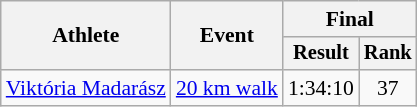<table class="wikitable" style="font-size:90%">
<tr>
<th rowspan="2">Athlete</th>
<th rowspan="2">Event</th>
<th colspan="2">Final</th>
</tr>
<tr style="font-size:95%">
<th>Result</th>
<th>Rank</th>
</tr>
<tr align=center>
<td align=left><a href='#'>Viktória Madarász</a></td>
<td align=left><a href='#'>20 km walk</a></td>
<td>1:34:10</td>
<td>37</td>
</tr>
</table>
